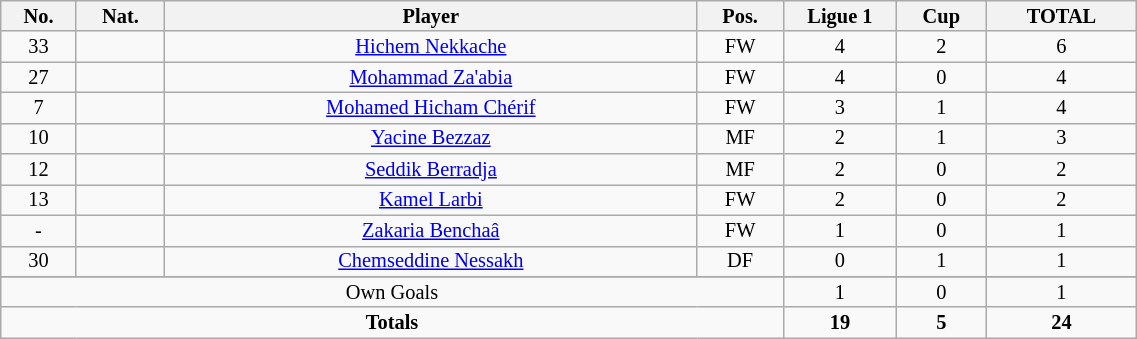<table class="wikitable sortable alternance"  style="font-size:85%; text-align:center; line-height:14px; width:60%;">
<tr>
<th width=10>No.</th>
<th width=10>Nat.</th>
<th width=180>Player</th>
<th width=10>Pos.</th>
<th width=10>Ligue 1</th>
<th width=10>Cup</th>
<th width=10>TOTAL</th>
</tr>
<tr>
<td>33</td>
<td></td>
<td><a href='#'>Hichem Nekkache</a></td>
<td>FW</td>
<td>4</td>
<td>2</td>
<td>6</td>
</tr>
<tr>
<td>27</td>
<td></td>
<td><a href='#'>Mohammad Za'abia</a></td>
<td>FW</td>
<td>4</td>
<td>0</td>
<td>4</td>
</tr>
<tr>
<td>7</td>
<td></td>
<td><a href='#'>Mohamed Hicham Chérif</a></td>
<td>FW</td>
<td>3</td>
<td>1</td>
<td>4</td>
</tr>
<tr>
<td>10</td>
<td></td>
<td><a href='#'>Yacine Bezzaz</a></td>
<td>MF</td>
<td>2</td>
<td>1</td>
<td>3</td>
</tr>
<tr>
<td>12</td>
<td></td>
<td><a href='#'>Seddik Berradja</a></td>
<td>MF</td>
<td>2</td>
<td>0</td>
<td>2</td>
</tr>
<tr>
<td>13</td>
<td></td>
<td><a href='#'>Kamel Larbi</a></td>
<td>FW</td>
<td>2</td>
<td>0</td>
<td>2</td>
</tr>
<tr>
<td>-</td>
<td></td>
<td><a href='#'>Zakaria Benchaâ</a></td>
<td>FW</td>
<td>1</td>
<td>0</td>
<td>1</td>
</tr>
<tr>
<td>30</td>
<td></td>
<td><a href='#'>Chemseddine Nessakh</a></td>
<td>DF</td>
<td>0</td>
<td>1</td>
<td>1</td>
</tr>
<tr>
</tr>
<tr class="sortbottom">
<td colspan="4">Own Goals</td>
<td>1</td>
<td>0</td>
<td>1</td>
</tr>
<tr class="sortbottom">
<td colspan="4"><strong>Totals</strong></td>
<td><strong>19</strong></td>
<td><strong>5</strong></td>
<td><strong>24</strong></td>
</tr>
</table>
